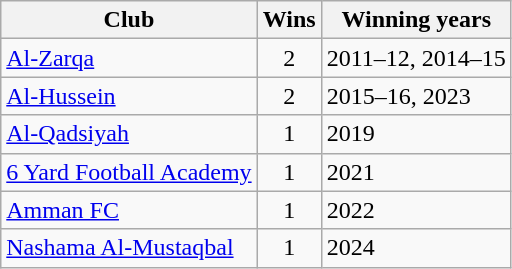<table class="wikitable sortable">
<tr>
<th>Club</th>
<th>Wins</th>
<th class="unsortable">Winning years</th>
</tr>
<tr>
<td><a href='#'>Al-Zarqa</a></td>
<td align="center">2</td>
<td>2011–12, 2014–15</td>
</tr>
<tr>
<td><a href='#'>Al-Hussein</a></td>
<td align="center">2</td>
<td>2015–16, 2023</td>
</tr>
<tr>
<td><a href='#'>Al-Qadsiyah</a></td>
<td align="center">1</td>
<td>2019</td>
</tr>
<tr>
<td><a href='#'>6 Yard Football Academy</a></td>
<td align="center">1</td>
<td>2021</td>
</tr>
<tr>
<td><a href='#'>Amman FC</a></td>
<td align="center">1</td>
<td>2022</td>
</tr>
<tr>
<td><a href='#'>Nashama Al-Mustaqbal</a></td>
<td align="center">1</td>
<td>2024</td>
</tr>
</table>
